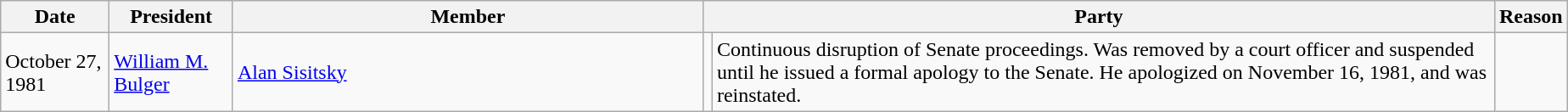<table class="wikitable" style="margin:1em; float: left;">
<tr>
<th>Date</th>
<th>President</th>
<th width=30%>Member</th>
<th colspan=2>Party</th>
<th>Reason</th>
</tr>
<tr>
<td>October 27, 1981</td>
<td><a href='#'>William M. Bulger</a></td>
<td><a href='#'>Alan Sisitsky</a></td>
<td></td>
<td>Continuous disruption of Senate proceedings. Was removed by a court officer and suspended until he issued a formal apology to the Senate. He apologized on November 16, 1981, and was reinstated.</td>
</tr>
</table>
